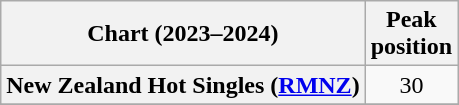<table class="wikitable sortable plainrowheaders" style="text-align:center">
<tr>
<th scope="col">Chart (2023–2024)</th>
<th scope="col">Peak<br>position</th>
</tr>
<tr>
<th scope="row">New Zealand Hot Singles (<a href='#'>RMNZ</a>)</th>
<td>30</td>
</tr>
<tr>
</tr>
</table>
